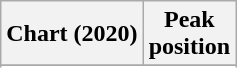<table class="wikitable sortable plainrowheaders" style="text-align:center">
<tr>
<th scope="col">Chart (2020)</th>
<th scope="col">Peak<br>position</th>
</tr>
<tr>
</tr>
<tr>
</tr>
<tr>
</tr>
<tr>
</tr>
<tr>
</tr>
<tr>
</tr>
<tr>
</tr>
<tr>
</tr>
<tr>
</tr>
</table>
